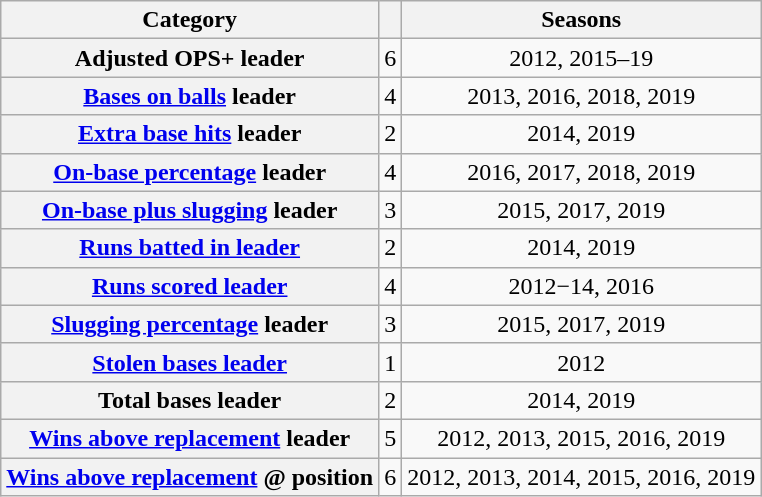<table class="wikitable plainrowheaders">
<tr>
<th scope="col">Category</th>
<th scope="col"></th>
<th scope="col">Seasons</th>
</tr>
<tr>
<th scope="row">Adjusted OPS+ leader</th>
<td style="text-align:center;">6</td>
<td style="text-align:center;">2012, 2015–19</td>
</tr>
<tr>
<th scope="row"><a href='#'>Bases on balls</a> leader</th>
<td style="text-align:center;">4</td>
<td style="text-align:center;">2013, 2016, 2018, 2019</td>
</tr>
<tr>
<th scope="row"><a href='#'>Extra base hits</a> leader</th>
<td style="text-align:center;">2</td>
<td style="text-align:center;">2014, 2019</td>
</tr>
<tr>
<th scope="row"><a href='#'>On-base percentage</a> leader</th>
<td style="text-align:center;">4</td>
<td style="text-align:center;">2016, 2017, 2018, 2019</td>
</tr>
<tr>
<th scope="row"><a href='#'>On-base plus slugging</a> leader</th>
<td style="text-align:center;">3</td>
<td style="text-align:center;">2015, 2017, 2019</td>
</tr>
<tr>
<th scope="row"><a href='#'>Runs batted in leader</a></th>
<td style="text-align:center;">2</td>
<td style="text-align:center;">2014, 2019</td>
</tr>
<tr>
<th scope="row"><a href='#'>Runs scored leader</a></th>
<td style="text-align:center;">4</td>
<td style="text-align:center;">2012−14, 2016</td>
</tr>
<tr>
<th scope="row"><a href='#'>Slugging percentage</a> leader</th>
<td style="text-align:center;">3</td>
<td style="text-align:center;">2015, 2017, 2019</td>
</tr>
<tr>
<th scope="row"><a href='#'>Stolen bases leader</a></th>
<td style="text-align:center;">1</td>
<td style="text-align:center;">2012</td>
</tr>
<tr>
<th scope="row">Total bases leader</th>
<td style="text-align:center;">2</td>
<td style="text-align:center;">2014, 2019</td>
</tr>
<tr>
<th scope="row"><a href='#'>Wins above replacement</a> leader</th>
<td style="text-align:center;">5</td>
<td style="text-align:center;">2012, 2013, 2015, 2016, 2019</td>
</tr>
<tr>
<th scope="row"><a href='#'>Wins above replacement</a> @ position</th>
<td style="text-align:center;">6</td>
<td style="text-align:center;">2012, 2013, 2014, 2015, 2016, 2019</td>
</tr>
</table>
